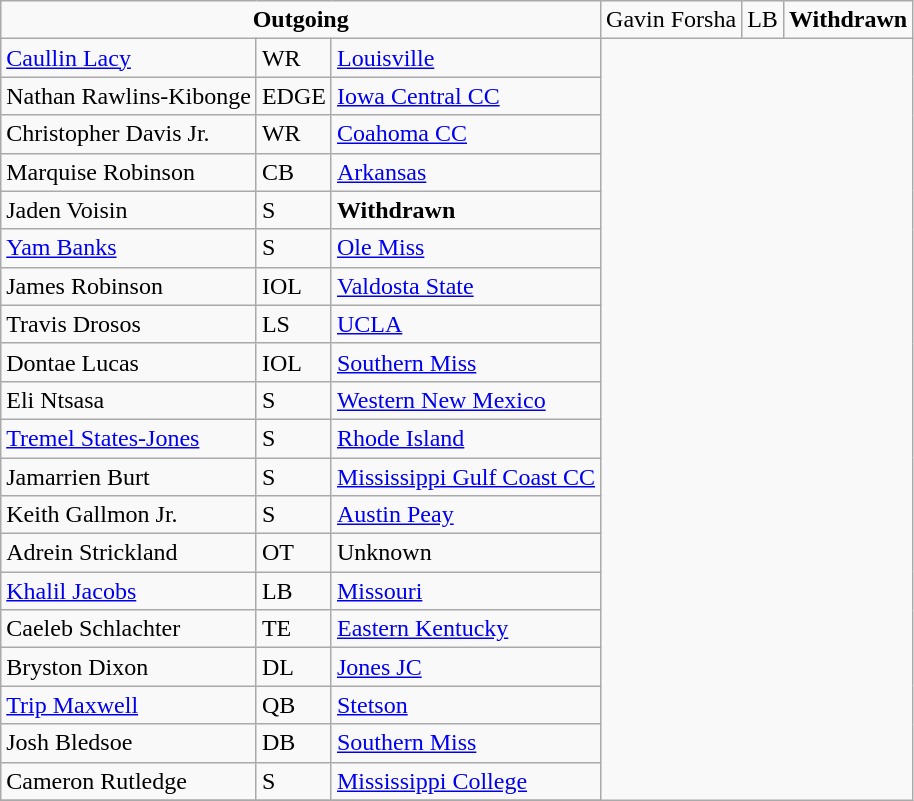<table class="wikitable">
<tr>
<td align="center" Colspan="3"><strong>Outgoing</strong><br></td>
<td>Gavin Forsha</td>
<td>LB</td>
<td><strong>Withdrawn</strong></td>
</tr>
<tr>
<td><a href='#'>Caullin Lacy</a></td>
<td>WR</td>
<td><a href='#'>Louisville</a></td>
</tr>
<tr>
<td>Nathan Rawlins-Kibonge</td>
<td>EDGE</td>
<td><a href='#'>Iowa Central CC</a></td>
</tr>
<tr>
<td>Christopher Davis Jr.</td>
<td>WR</td>
<td><a href='#'>Coahoma CC</a></td>
</tr>
<tr>
<td>Marquise Robinson</td>
<td>CB</td>
<td><a href='#'>Arkansas</a></td>
</tr>
<tr>
<td>Jaden Voisin</td>
<td>S</td>
<td><strong>Withdrawn</strong></td>
</tr>
<tr>
<td><a href='#'>Yam Banks</a></td>
<td>S</td>
<td><a href='#'>Ole Miss</a></td>
</tr>
<tr>
<td>James Robinson</td>
<td>IOL</td>
<td><a href='#'>Valdosta State</a></td>
</tr>
<tr>
<td>Travis Drosos</td>
<td>LS</td>
<td><a href='#'>UCLA</a></td>
</tr>
<tr>
<td>Dontae Lucas</td>
<td>IOL</td>
<td><a href='#'>Southern Miss</a></td>
</tr>
<tr>
<td>Eli Ntsasa</td>
<td>S</td>
<td><a href='#'>Western New Mexico</a></td>
</tr>
<tr>
<td><a href='#'>Tremel States-Jones</a></td>
<td>S</td>
<td><a href='#'>Rhode Island</a></td>
</tr>
<tr>
<td>Jamarrien Burt</td>
<td>S</td>
<td><a href='#'>Mississippi Gulf Coast CC</a></td>
</tr>
<tr>
<td>Keith Gallmon Jr.</td>
<td>S</td>
<td><a href='#'>Austin Peay</a></td>
</tr>
<tr>
<td>Adrein Strickland</td>
<td>OT</td>
<td>Unknown</td>
</tr>
<tr>
<td><a href='#'>Khalil Jacobs</a></td>
<td>LB</td>
<td><a href='#'>Missouri</a></td>
</tr>
<tr>
<td>Caeleb Schlachter</td>
<td>TE</td>
<td><a href='#'>Eastern Kentucky</a></td>
</tr>
<tr>
<td>Bryston Dixon</td>
<td>DL</td>
<td><a href='#'>Jones JC</a></td>
</tr>
<tr>
<td><a href='#'>Trip Maxwell</a></td>
<td>QB</td>
<td><a href='#'>Stetson</a></td>
</tr>
<tr>
<td>Josh Bledsoe</td>
<td>DB</td>
<td><a href='#'>Southern Miss</a></td>
</tr>
<tr>
<td>Cameron Rutledge</td>
<td>S</td>
<td><a href='#'>Mississippi College</a></td>
</tr>
<tr>
</tr>
</table>
